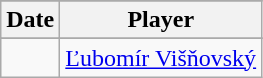<table class="wikitable">
<tr style="text-align:center; background:#ddd;">
</tr>
<tr>
<th>Date</th>
<th>Player</th>
</tr>
<tr>
</tr>
<tr>
<td></td>
<td> <a href='#'>Ľubomír Višňovský</a></td>
</tr>
</table>
